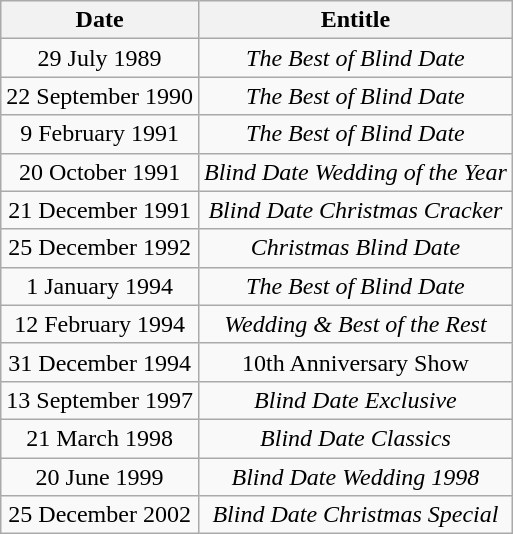<table class="wikitable" style="text-align:center;">
<tr>
<th>Date</th>
<th>Entitle</th>
</tr>
<tr>
<td>29 July 1989</td>
<td><em>The Best of Blind Date</em></td>
</tr>
<tr>
<td>22 September 1990</td>
<td><em>The Best of Blind Date</em></td>
</tr>
<tr>
<td>9 February 1991</td>
<td><em>The Best of Blind Date</em></td>
</tr>
<tr>
<td>20 October 1991</td>
<td><em>Blind Date Wedding of the Year</em></td>
</tr>
<tr>
<td>21 December 1991</td>
<td><em>Blind Date Christmas Cracker</em></td>
</tr>
<tr>
<td>25 December 1992</td>
<td><em>Christmas Blind Date</em></td>
</tr>
<tr>
<td>1 January 1994</td>
<td><em>The Best of Blind Date</em></td>
</tr>
<tr>
<td>12 February 1994</td>
<td><em>Wedding & Best of the Rest</em></td>
</tr>
<tr>
<td>31 December 1994</td>
<td>10th Anniversary Show</td>
</tr>
<tr>
<td>13 September 1997</td>
<td><em>Blind Date Exclusive</em></td>
</tr>
<tr>
<td>21 March 1998</td>
<td><em>Blind Date Classics</em></td>
</tr>
<tr>
<td>20 June 1999</td>
<td><em>Blind Date Wedding 1998</em></td>
</tr>
<tr>
<td>25 December 2002</td>
<td><em>Blind Date Christmas Special</em></td>
</tr>
</table>
